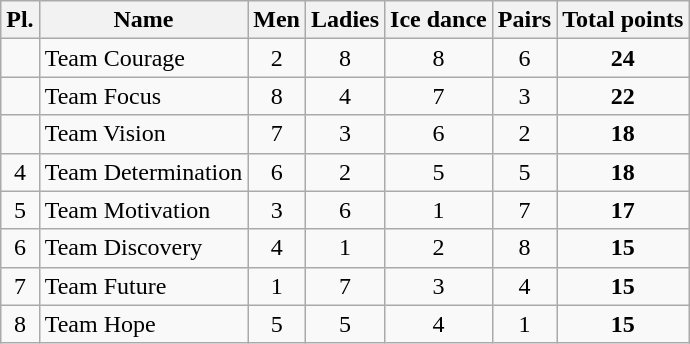<table class="wikitable sortable" style="text-align:center">
<tr>
<th>Pl.</th>
<th>Name</th>
<th>Men</th>
<th>Ladies</th>
<th>Ice dance</th>
<th>Pairs</th>
<th>Total points</th>
</tr>
<tr>
<td></td>
<td align=left>Team Courage</td>
<td>2</td>
<td>8</td>
<td>8</td>
<td>6</td>
<td><strong>24</strong></td>
</tr>
<tr>
<td></td>
<td align=left>Team Focus</td>
<td>8</td>
<td>4</td>
<td>7</td>
<td>3</td>
<td><strong>22</strong></td>
</tr>
<tr>
<td></td>
<td align=left>Team Vision</td>
<td>7</td>
<td>3</td>
<td>6</td>
<td>2</td>
<td><strong>18</strong></td>
</tr>
<tr>
<td>4</td>
<td align=left>Team Determination</td>
<td>6</td>
<td>2</td>
<td>5</td>
<td>5</td>
<td><strong>18</strong></td>
</tr>
<tr>
<td>5</td>
<td align=left>Team Motivation</td>
<td>3</td>
<td>6</td>
<td>1</td>
<td>7</td>
<td><strong>17</strong></td>
</tr>
<tr>
<td>6</td>
<td align=left>Team Discovery</td>
<td>4</td>
<td>1</td>
<td>2</td>
<td>8</td>
<td><strong>15</strong></td>
</tr>
<tr>
<td>7</td>
<td align=left>Team Future</td>
<td>1</td>
<td>7</td>
<td>3</td>
<td>4</td>
<td><strong>15</strong></td>
</tr>
<tr>
<td>8</td>
<td align=left>Team Hope</td>
<td>5</td>
<td>5</td>
<td>4</td>
<td>1</td>
<td><strong>15</strong></td>
</tr>
</table>
